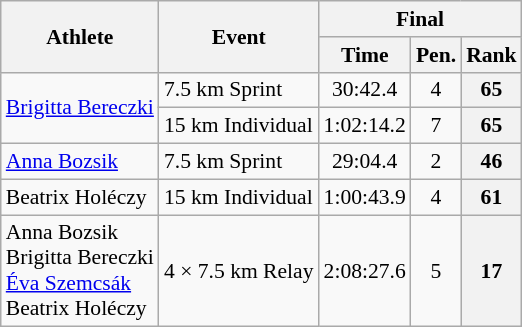<table class="wikitable" style="font-size:90%">
<tr>
<th rowspan="2">Athlete</th>
<th rowspan="2">Event</th>
<th colspan="3">Final</th>
</tr>
<tr>
<th>Time</th>
<th>Pen.</th>
<th>Rank</th>
</tr>
<tr>
<td rowspan=2><a href='#'>Brigitta Bereczki</a></td>
<td>7.5 km Sprint</td>
<td align="center">30:42.4</td>
<td align="center">4</td>
<th align="center">65</th>
</tr>
<tr>
<td>15 km Individual</td>
<td align="center">1:02:14.2</td>
<td align="center">7</td>
<th align="center">65</th>
</tr>
<tr>
<td><a href='#'>Anna Bozsik</a></td>
<td>7.5 km Sprint</td>
<td align="center">29:04.4</td>
<td align="center">2</td>
<th align="center">46</th>
</tr>
<tr>
<td>Beatrix Holéczy</td>
<td>15 km Individual</td>
<td align="center">1:00:43.9</td>
<td align="center">4</td>
<th align="center">61</th>
</tr>
<tr>
<td>Anna Bozsik<br>Brigitta Bereczki<br><a href='#'>Éva Szemcsák</a><br>Beatrix Holéczy</td>
<td>4 × 7.5 km Relay</td>
<td align="center">2:08:27.6</td>
<td align="center">5</td>
<th align="center">17</th>
</tr>
</table>
